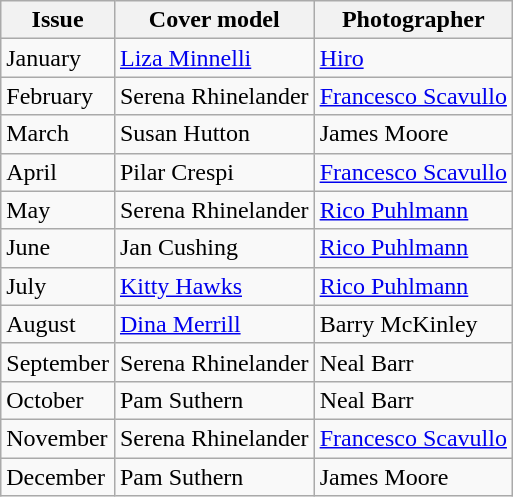<table class="sortable wikitable">
<tr>
<th>Issue</th>
<th>Cover model</th>
<th>Photographer</th>
</tr>
<tr>
<td>January</td>
<td><a href='#'>Liza Minnelli</a></td>
<td><a href='#'>Hiro</a></td>
</tr>
<tr>
<td>February</td>
<td>Serena Rhinelander</td>
<td><a href='#'>Francesco Scavullo</a></td>
</tr>
<tr>
<td>March</td>
<td>Susan Hutton</td>
<td>James Moore</td>
</tr>
<tr>
<td>April</td>
<td>Pilar Crespi</td>
<td><a href='#'>Francesco Scavullo</a></td>
</tr>
<tr>
<td>May</td>
<td>Serena Rhinelander</td>
<td><a href='#'>Rico Puhlmann</a></td>
</tr>
<tr>
<td>June</td>
<td>Jan Cushing</td>
<td><a href='#'>Rico Puhlmann</a></td>
</tr>
<tr>
<td>July</td>
<td><a href='#'>Kitty Hawks</a></td>
<td><a href='#'>Rico Puhlmann</a></td>
</tr>
<tr>
<td>August</td>
<td><a href='#'>Dina Merrill</a></td>
<td>Barry McKinley</td>
</tr>
<tr>
<td>September</td>
<td>Serena Rhinelander</td>
<td>Neal Barr</td>
</tr>
<tr>
<td>October</td>
<td>Pam Suthern</td>
<td>Neal Barr</td>
</tr>
<tr>
<td>November</td>
<td>Serena Rhinelander</td>
<td><a href='#'>Francesco Scavullo</a></td>
</tr>
<tr>
<td>December</td>
<td>Pam Suthern</td>
<td>James Moore</td>
</tr>
</table>
